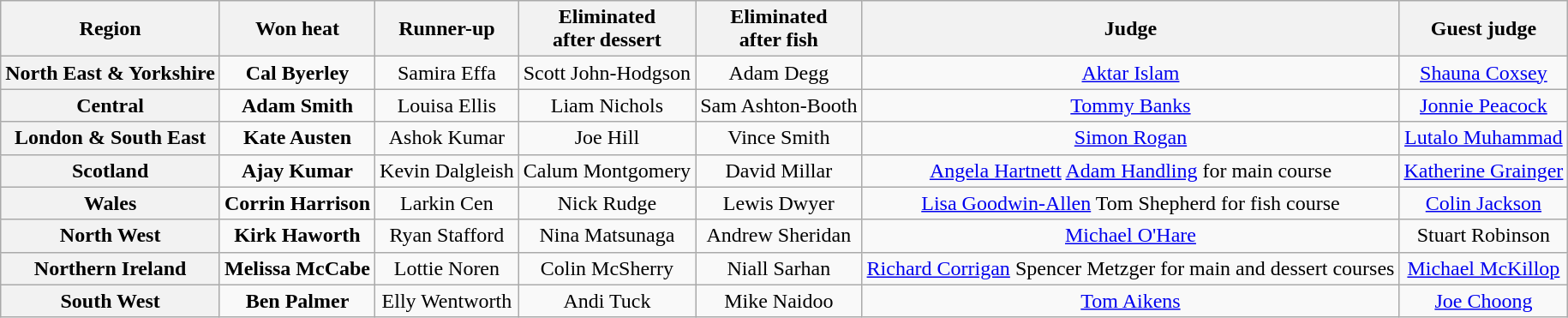<table class="wikitable sortable plainrowheaders" style="text-align:center;">
<tr>
<th scope="col">Region</th>
<th scope="col">Won heat</th>
<th scope="col">Runner-up</th>
<th scope="col">Eliminated<br>after dessert</th>
<th scope="col">Eliminated<br>after fish</th>
<th scope="col">Judge</th>
<th scope="col">Guest judge</th>
</tr>
<tr>
<th scope="row">North East & Yorkshire</th>
<td><strong>Cal Byerley</strong></td>
<td>Samira Effa</td>
<td>Scott John-Hodgson</td>
<td>Adam Degg</td>
<td><a href='#'>Aktar Islam</a></td>
<td><a href='#'>Shauna Coxsey</a></td>
</tr>
<tr>
<th scope="row">Central</th>
<td><strong>Adam Smith</strong></td>
<td>Louisa Ellis</td>
<td>Liam Nichols</td>
<td>Sam Ashton-Booth</td>
<td><a href='#'>Tommy Banks</a></td>
<td><a href='#'>Jonnie Peacock</a></td>
</tr>
<tr>
<th scope="row">London & South East</th>
<td><strong>Kate Austen</strong></td>
<td>Ashok Kumar</td>
<td>Joe Hill</td>
<td>Vince Smith</td>
<td><a href='#'>Simon Rogan</a></td>
<td><a href='#'>Lutalo Muhammad</a></td>
</tr>
<tr>
<th scope="row">Scotland</th>
<td><strong>Ajay Kumar</strong></td>
<td>Kevin Dalgleish</td>
<td>Calum Montgomery</td>
<td>David Millar</td>
<td><a href='#'>Angela Hartnett</a>  <a href='#'>Adam Handling</a> for main course</td>
<td><a href='#'>Katherine Grainger</a></td>
</tr>
<tr>
<th scope="row">Wales</th>
<td><strong>Corrin Harrison</strong></td>
<td>Larkin Cen</td>
<td>Nick Rudge</td>
<td>Lewis Dwyer</td>
<td><a href='#'>Lisa Goodwin-Allen</a>  Tom Shepherd for fish course</td>
<td><a href='#'>Colin Jackson</a></td>
</tr>
<tr>
<th scope="row">North West</th>
<td><strong>Kirk Haworth</strong></td>
<td>Ryan Stafford</td>
<td>Nina Matsunaga</td>
<td>Andrew Sheridan</td>
<td><a href='#'>Michael O'Hare</a></td>
<td>Stuart Robinson</td>
</tr>
<tr>
<th scope="row">Northern Ireland</th>
<td><strong>Melissa McCabe</strong></td>
<td>Lottie Noren</td>
<td>Colin McSherry</td>
<td>Niall Sarhan</td>
<td><a href='#'>Richard Corrigan</a>  Spencer Metzger for main and dessert courses</td>
<td><a href='#'>Michael McKillop</a></td>
</tr>
<tr>
<th scope="row">South West</th>
<td><strong>Ben Palmer</strong></td>
<td>Elly Wentworth</td>
<td>Andi Tuck</td>
<td>Mike Naidoo</td>
<td><a href='#'>Tom Aikens</a></td>
<td><a href='#'>Joe Choong</a></td>
</tr>
</table>
